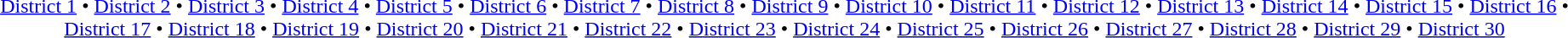<table id=toc class=toc summary=Contents>
<tr>
<td align=center><a href='#'>District 1</a> • <a href='#'>District 2</a> • <a href='#'>District 3</a> • <a href='#'>District 4</a> • <a href='#'>District 5</a> • <a href='#'>District 6</a> • <a href='#'>District 7</a> • <a href='#'>District 8</a> • <a href='#'>District 9</a> • <a href='#'>District 10</a> • <a href='#'>District 11</a> • <a href='#'>District 12</a> • <a href='#'>District 13</a> • <a href='#'>District 14</a> • <a href='#'>District 15</a> • <a href='#'>District 16</a> • <a href='#'>District 17</a> • <a href='#'>District 18</a> • <a href='#'>District 19</a> • <a href='#'>District 20</a> • <a href='#'>District 21</a> • <a href='#'>District 22</a> • <a href='#'>District 23</a> • <a href='#'>District 24</a> • <a href='#'>District 25</a> • <a href='#'>District 26</a> • <a href='#'>District 27</a> • <a href='#'>District 28</a> • <a href='#'>District 29</a> • <a href='#'>District 30</a></td>
</tr>
</table>
